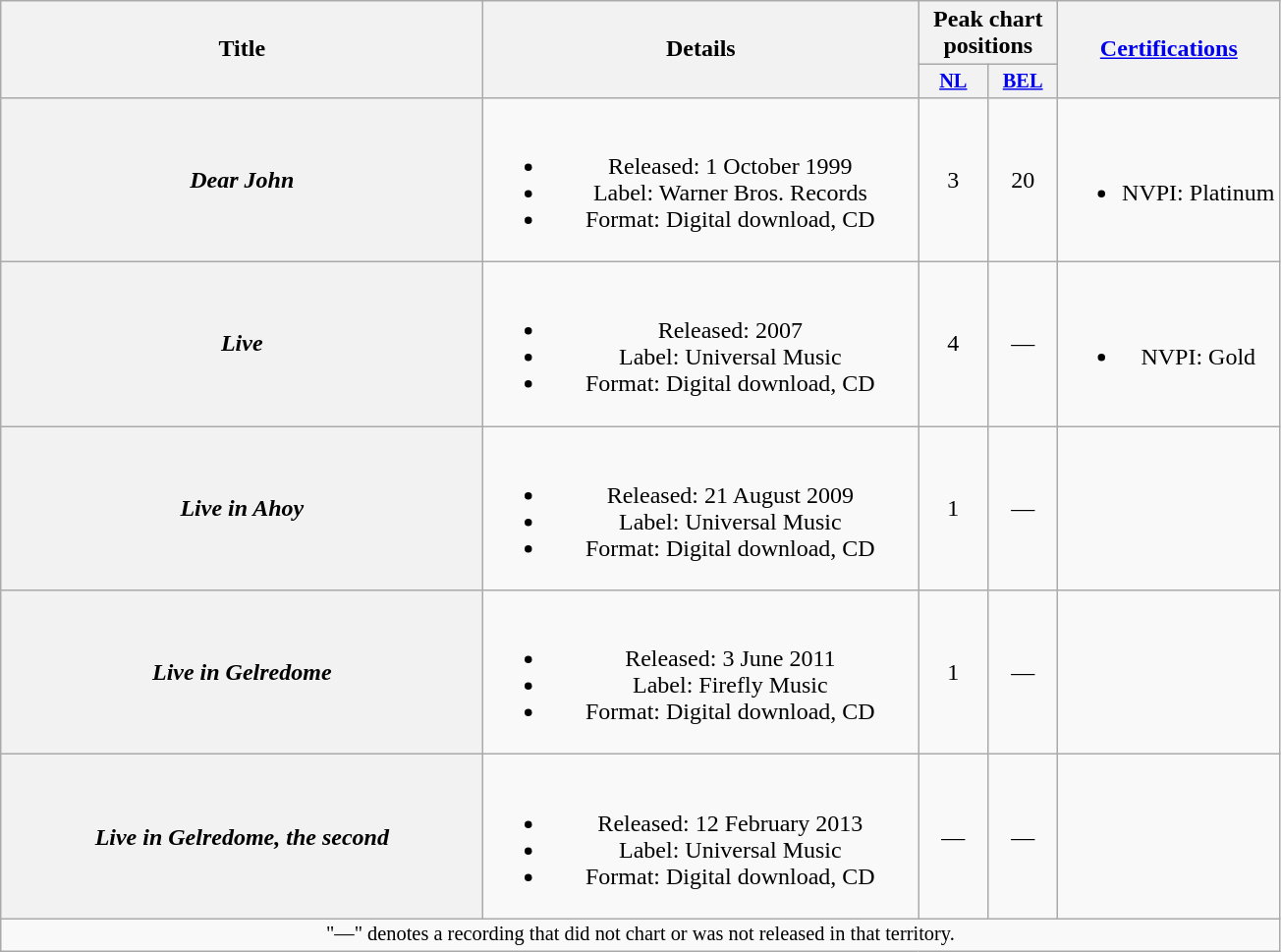<table class="wikitable plainrowheaders" style="text-align:center;" border="1">
<tr>
<th scope="col" rowspan="2" style="width:20em;">Title</th>
<th scope="col" rowspan="2" style="width:18em;">Details</th>
<th scope="col" colspan="2">Peak chart positions</th>
<th scope="col" rowspan="2"><a href='#'>Certifications</a></th>
</tr>
<tr>
<th scope="col" style="width:3em;font-size:85%;"><a href='#'>NL</a><br></th>
<th scope="col" style="width:3em;font-size:85%;"><a href='#'>BEL</a><br></th>
</tr>
<tr>
<th scope="row"><em>Dear John</em></th>
<td><br><ul><li>Released: 1 October 1999</li><li>Label: Warner Bros. Records</li><li>Format: Digital download, CD</li></ul></td>
<td>3</td>
<td>20</td>
<td><br><ul><li>NVPI: Platinum</li></ul></td>
</tr>
<tr>
<th scope="row"><em>Live</em></th>
<td><br><ul><li>Released: 2007</li><li>Label: Universal Music</li><li>Format: Digital download, CD</li></ul></td>
<td>4</td>
<td>—</td>
<td><br><ul><li>NVPI: Gold</li></ul></td>
</tr>
<tr>
<th scope="row"><em>Live in Ahoy</em></th>
<td><br><ul><li>Released: 21 August 2009</li><li>Label: Universal Music</li><li>Format: Digital download, CD</li></ul></td>
<td>1</td>
<td>—</td>
<td></td>
</tr>
<tr>
<th scope="row"><em>Live in Gelredome</em></th>
<td><br><ul><li>Released: 3 June 2011</li><li>Label: Firefly Music</li><li>Format: Digital download, CD</li></ul></td>
<td>1</td>
<td>—</td>
<td></td>
</tr>
<tr>
<th scope="row"><em>Live in Gelredome, the second</em></th>
<td><br><ul><li>Released: 12 February 2013</li><li>Label: Universal Music</li><li>Format: Digital download, CD</li></ul></td>
<td>—</td>
<td>—</td>
<td></td>
</tr>
<tr>
<td colspan="14" style="font-size:85%">"—" denotes a recording that did not chart or was not released in that territory.</td>
</tr>
</table>
